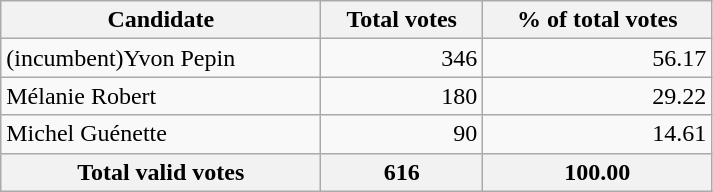<table class="wikitable" width="475">
<tr>
<th align="left">Candidate</th>
<th align="right">Total votes</th>
<th align="right">% of total votes</th>
</tr>
<tr>
<td align="left">(incumbent)Yvon Pepin</td>
<td align="right">346</td>
<td align="right">56.17</td>
</tr>
<tr>
<td align="left">Mélanie Robert</td>
<td align="right">180</td>
<td align="right">29.22</td>
</tr>
<tr>
<td align="left">Michel Guénette</td>
<td align="right">90</td>
<td align="right">14.61</td>
</tr>
<tr bgcolor="#EEEEEE">
<th align="left">Total valid votes</th>
<th align="right"><strong>616</strong></th>
<th align="right"><strong>100.00</strong></th>
</tr>
</table>
